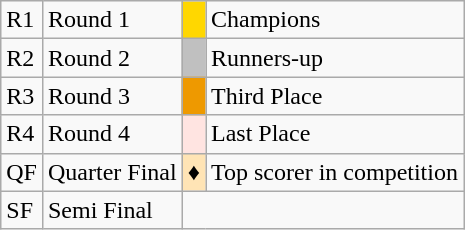<table class="wikitable">
<tr>
<td>R1</td>
<td>Round 1</td>
<td style="background:gold"></td>
<td>Champions</td>
</tr>
<tr>
<td>R2</td>
<td>Round 2</td>
<td style="background:silver"></td>
<td>Runners-up</td>
</tr>
<tr>
<td>R3</td>
<td>Round 3</td>
<td style="background:#e90"></td>
<td>Third Place</td>
</tr>
<tr>
<td>R4</td>
<td>Round 4</td>
<td style="background:#FFE4E1"></td>
<td>Last Place</td>
</tr>
<tr>
<td>QF</td>
<td>Quarter Final</td>
<td style="background:#FFE4B5; text-align:center">♦</td>
<td>Top scorer in competition</td>
</tr>
<tr>
<td>SF</td>
<td>Semi Final</td>
</tr>
</table>
